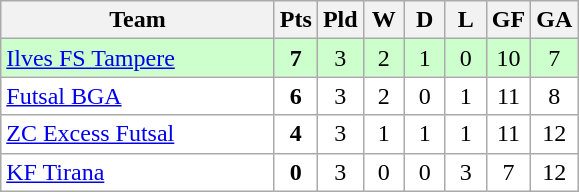<table class="wikitable" style="text-align: center;">
<tr>
<th width="175">Team</th>
<th width="20">Pts</th>
<th width="20">Pld</th>
<th width="20">W</th>
<th width="20">D</th>
<th width="20">L</th>
<th width="20">GF</th>
<th width="20">GA</th>
</tr>
<tr bgcolor="#ccffcc">
<td align="left"> <a href='#'>Ilves FS Tampere</a></td>
<td><strong>7</strong></td>
<td>3</td>
<td>2</td>
<td>1</td>
<td>0</td>
<td>10</td>
<td>7</td>
</tr>
<tr bgcolor=ffffff>
<td align="left"> <a href='#'>Futsal BGA</a></td>
<td><strong>6</strong></td>
<td>3</td>
<td>2</td>
<td>0</td>
<td>1</td>
<td>11</td>
<td>8</td>
</tr>
<tr bgcolor=ffffff>
<td align="left"> <a href='#'>ZC Excess Futsal</a></td>
<td><strong>4</strong></td>
<td>3</td>
<td>1</td>
<td>1</td>
<td>1</td>
<td>11</td>
<td>12</td>
</tr>
<tr bgcolor=ffffff>
<td align="left"> <a href='#'>KF Tirana</a></td>
<td><strong>0</strong></td>
<td>3</td>
<td>0</td>
<td>0</td>
<td>3</td>
<td>7</td>
<td>12</td>
</tr>
</table>
